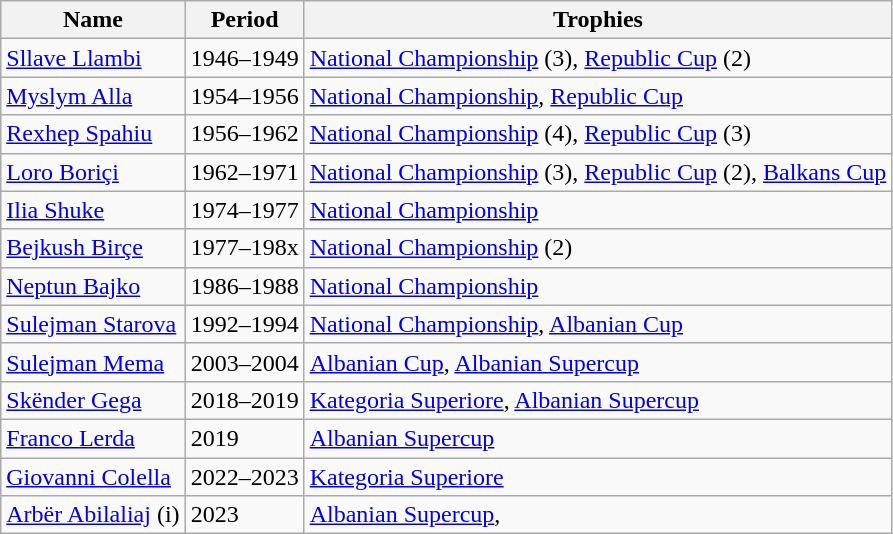<table class="wikitable">
<tr>
<th>Name</th>
<th>Period</th>
<th>Trophies</th>
</tr>
<tr>
<td> <a href='#'>Sllave Llambi</a></td>
<td>1946–1949</td>
<td><a href='#'>National Championship</a> (3), <a href='#'>Republic Cup</a> (2)</td>
</tr>
<tr>
<td> <a href='#'>Myslym Alla</a></td>
<td>1954–1956</td>
<td><a href='#'>National Championship</a>, <a href='#'>Republic Cup</a></td>
</tr>
<tr>
<td> <a href='#'>Rexhep Spahiu</a></td>
<td>1956–1962</td>
<td><a href='#'>National Championship</a> (4), <a href='#'>Republic Cup</a> (3)</td>
</tr>
<tr>
<td> <a href='#'>Loro Boriçi</a></td>
<td>1962–1971</td>
<td><a href='#'>National Championship</a> (3), <a href='#'>Republic Cup</a> (2), <a href='#'>Balkans Cup</a></td>
</tr>
<tr>
<td> <a href='#'>Ilia Shuke</a></td>
<td>1974–1977</td>
<td><a href='#'>National Championship</a></td>
</tr>
<tr>
<td> <a href='#'>Bejkush Birçe</a></td>
<td>1977–198x</td>
<td><a href='#'>National Championship</a> (2)</td>
</tr>
<tr>
<td> <a href='#'>Neptun Bajko</a></td>
<td>1986–1988</td>
<td><a href='#'>National Championship</a></td>
</tr>
<tr>
<td> <a href='#'>Sulejman Starova</a></td>
<td>1992–1994</td>
<td><a href='#'>National Championship</a>, <a href='#'>Albanian Cup</a></td>
</tr>
<tr>
<td> <a href='#'>Sulejman Mema</a></td>
<td>2003–2004</td>
<td><a href='#'>Albanian Cup</a>, <a href='#'>Albanian Supercup</a></td>
</tr>
<tr>
<td> <a href='#'>Skënder Gega</a></td>
<td>2018–2019</td>
<td><a href='#'>Kategoria Superiore</a>, <a href='#'>Albanian Supercup</a></td>
</tr>
<tr>
<td> <a href='#'>Franco Lerda</a></td>
<td>2019</td>
<td><a href='#'>Albanian Supercup</a></td>
</tr>
<tr>
<td> <a href='#'>Giovanni Colella</a></td>
<td>2022–2023</td>
<td><a href='#'>Kategoria Superiore</a></td>
</tr>
<tr>
<td> <a href='#'>Arbër Abilaliaj</a> (i)</td>
<td>2023</td>
<td><a href='#'>Albanian Supercup</a>,</td>
</tr>
</table>
